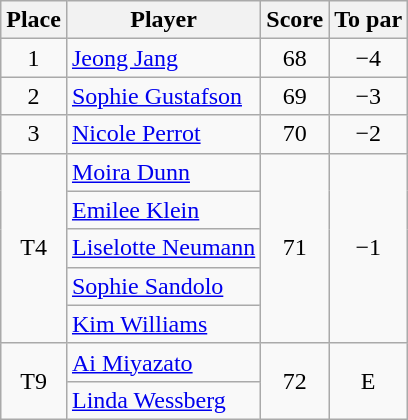<table class="wikitable">
<tr>
<th>Place</th>
<th>Player</th>
<th>Score</th>
<th>To par</th>
</tr>
<tr>
<td align=center>1</td>
<td> <a href='#'>Jeong Jang</a></td>
<td align=center>68</td>
<td align=center>−4</td>
</tr>
<tr>
<td align=center>2</td>
<td> <a href='#'>Sophie Gustafson</a></td>
<td align=center>69</td>
<td align=center>−3</td>
</tr>
<tr>
<td align=center>3</td>
<td> <a href='#'>Nicole Perrot</a></td>
<td align=center>70</td>
<td align=center>−2</td>
</tr>
<tr>
<td align=center rowspan=5>T4</td>
<td> <a href='#'>Moira Dunn</a></td>
<td align=center rowspan=5>71</td>
<td align=center rowspan=5>−1</td>
</tr>
<tr>
<td> <a href='#'>Emilee Klein</a></td>
</tr>
<tr>
<td> <a href='#'>Liselotte Neumann</a></td>
</tr>
<tr>
<td> <a href='#'>Sophie Sandolo</a></td>
</tr>
<tr>
<td> <a href='#'>Kim Williams</a></td>
</tr>
<tr>
<td align=center rowspan=2>T9</td>
<td> <a href='#'>Ai Miyazato</a></td>
<td align=center rowspan=2>72</td>
<td align=center rowspan=2>E</td>
</tr>
<tr>
<td> <a href='#'>Linda Wessberg</a></td>
</tr>
</table>
